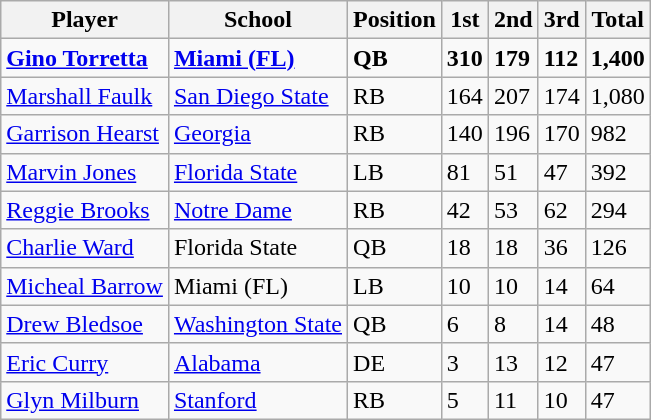<table class="wikitable">
<tr>
<th>Player</th>
<th>School</th>
<th>Position</th>
<th>1st</th>
<th>2nd</th>
<th>3rd</th>
<th>Total</th>
</tr>
<tr>
<td><strong><a href='#'>Gino Torretta</a></strong></td>
<td><strong><a href='#'>Miami (FL)</a></strong></td>
<td><strong>QB</strong></td>
<td><strong>310</strong></td>
<td><strong>179</strong></td>
<td><strong>112</strong></td>
<td><strong>1,400</strong></td>
</tr>
<tr>
<td><a href='#'>Marshall Faulk</a></td>
<td><a href='#'>San Diego State</a></td>
<td>RB</td>
<td>164</td>
<td>207</td>
<td>174</td>
<td>1,080</td>
</tr>
<tr>
<td><a href='#'>Garrison Hearst</a></td>
<td><a href='#'>Georgia</a></td>
<td>RB</td>
<td>140</td>
<td>196</td>
<td>170</td>
<td>982</td>
</tr>
<tr>
<td><a href='#'>Marvin Jones</a></td>
<td><a href='#'>Florida State</a></td>
<td>LB</td>
<td>81</td>
<td>51</td>
<td>47</td>
<td>392</td>
</tr>
<tr>
<td><a href='#'>Reggie Brooks</a></td>
<td><a href='#'>Notre Dame</a></td>
<td>RB</td>
<td>42</td>
<td>53</td>
<td>62</td>
<td>294</td>
</tr>
<tr>
<td><a href='#'>Charlie Ward</a></td>
<td>Florida State</td>
<td>QB</td>
<td>18</td>
<td>18</td>
<td>36</td>
<td>126</td>
</tr>
<tr>
<td><a href='#'>Micheal Barrow</a></td>
<td>Miami (FL)</td>
<td>LB</td>
<td>10</td>
<td>10</td>
<td>14</td>
<td>64</td>
</tr>
<tr>
<td><a href='#'>Drew Bledsoe</a></td>
<td><a href='#'>Washington State</a></td>
<td>QB</td>
<td>6</td>
<td>8</td>
<td>14</td>
<td>48</td>
</tr>
<tr>
<td><a href='#'>Eric Curry</a></td>
<td><a href='#'>Alabama</a></td>
<td>DE</td>
<td>3</td>
<td>13</td>
<td>12</td>
<td>47</td>
</tr>
<tr>
<td><a href='#'>Glyn Milburn</a></td>
<td><a href='#'>Stanford</a></td>
<td>RB</td>
<td>5</td>
<td>11</td>
<td>10</td>
<td>47</td>
</tr>
</table>
